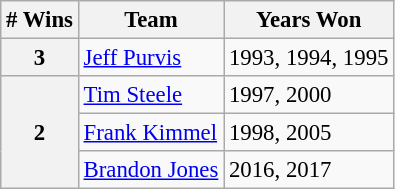<table class="wikitable" style="font-size: 95%;">
<tr>
<th># Wins</th>
<th>Team</th>
<th>Years Won</th>
</tr>
<tr>
<th>3</th>
<td><a href='#'>Jeff Purvis</a></td>
<td>1993, 1994, 1995</td>
</tr>
<tr>
<th rowspan=3>2</th>
<td><a href='#'>Tim Steele</a></td>
<td>1997, 2000</td>
</tr>
<tr>
<td><a href='#'>Frank Kimmel</a></td>
<td>1998, 2005</td>
</tr>
<tr>
<td><a href='#'>Brandon Jones</a></td>
<td>2016, 2017</td>
</tr>
</table>
